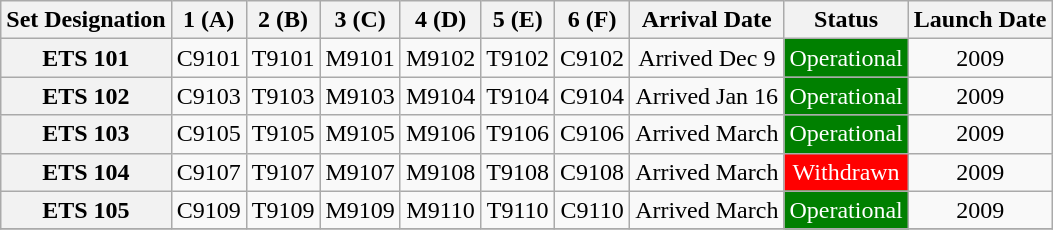<table class="wikitable" style="text-align: center;">
<tr>
<th>Set Designation</th>
<th>1 (A)</th>
<th>2 (B)</th>
<th>3 (C)</th>
<th>4 (D)</th>
<th>5 (E)</th>
<th>6 (F)</th>
<th>Arrival Date</th>
<th>Status</th>
<th>Launch Date</th>
</tr>
<tr>
<th>ETS 101</th>
<td>C9101</td>
<td>T9101</td>
<td>M9101</td>
<td>M9102</td>
<td>T9102</td>
<td>C9102</td>
<td>Arrived Dec 9</td>
<td style="background: green; color: white">Operational</td>
<td>2009</td>
</tr>
<tr>
<th>ETS 102</th>
<td>C9103</td>
<td>T9103</td>
<td>M9103</td>
<td>M9104</td>
<td>T9104</td>
<td>C9104</td>
<td>Arrived Jan 16</td>
<td style="background: green; color: white">Operational</td>
<td>2009</td>
</tr>
<tr>
<th>ETS 103</th>
<td>C9105</td>
<td>T9105</td>
<td>M9105</td>
<td>M9106</td>
<td>T9106</td>
<td>C9106</td>
<td>Arrived March</td>
<td style="background: green; color: white">Operational</td>
<td>2009</td>
</tr>
<tr>
<th>ETS 104</th>
<td>C9107</td>
<td>T9107</td>
<td>M9107</td>
<td>M9108</td>
<td>T9108</td>
<td>C9108</td>
<td>Arrived March</td>
<td style="background: red; color: white">Withdrawn</td>
<td>2009</td>
</tr>
<tr>
<th>ETS 105</th>
<td>C9109</td>
<td>T9109</td>
<td>M9109</td>
<td>M9110</td>
<td>T9110</td>
<td>C9110</td>
<td>Arrived March</td>
<td style="background: green; color: white">Operational</td>
<td>2009</td>
</tr>
<tr>
</tr>
</table>
